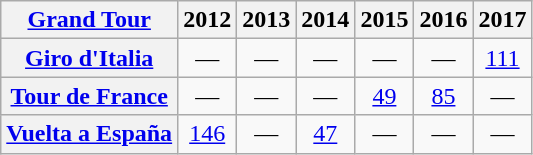<table class="wikitable plainrowheaders">
<tr>
<th scope="col"><a href='#'>Grand Tour</a></th>
<th scope="col">2012</th>
<th scope="col">2013</th>
<th scope="col">2014</th>
<th scope="col">2015</th>
<th scope="col">2016</th>
<th scope="col">2017</th>
</tr>
<tr style="text-align:center;">
<th scope="row"> <a href='#'>Giro d'Italia</a></th>
<td>—</td>
<td>—</td>
<td>—</td>
<td>—</td>
<td>—</td>
<td><a href='#'>111</a></td>
</tr>
<tr style="text-align:center;">
<th scope="row"> <a href='#'>Tour de France</a></th>
<td>—</td>
<td>—</td>
<td>—</td>
<td><a href='#'>49</a></td>
<td><a href='#'>85</a></td>
<td>—</td>
</tr>
<tr style="text-align:center;">
<th scope="row"> <a href='#'>Vuelta a España</a></th>
<td><a href='#'>146</a></td>
<td>—</td>
<td><a href='#'>47</a></td>
<td>—</td>
<td>—</td>
<td>—</td>
</tr>
</table>
